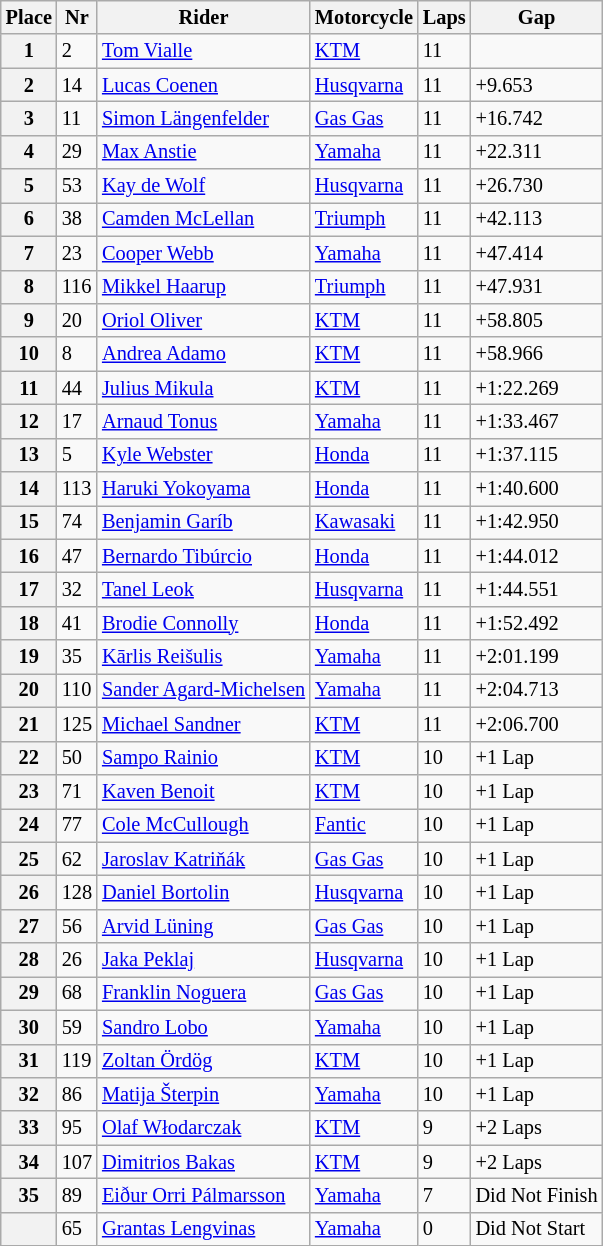<table class="wikitable" style="font-size: 85%">
<tr>
<th>Place</th>
<th>Nr</th>
<th>Rider</th>
<th>Motorcycle</th>
<th>Laps</th>
<th>Gap</th>
</tr>
<tr>
<th>1</th>
<td>2</td>
<td> <a href='#'>Tom Vialle</a></td>
<td><a href='#'>KTM</a></td>
<td>11</td>
<td></td>
</tr>
<tr>
<th>2</th>
<td>14</td>
<td> <a href='#'>Lucas Coenen</a></td>
<td><a href='#'>Husqvarna</a></td>
<td>11</td>
<td>+9.653</td>
</tr>
<tr>
<th>3</th>
<td>11</td>
<td> <a href='#'>Simon Längenfelder</a></td>
<td><a href='#'>Gas Gas</a></td>
<td>11</td>
<td>+16.742</td>
</tr>
<tr>
<th>4</th>
<td>29</td>
<td> <a href='#'>Max Anstie</a></td>
<td><a href='#'>Yamaha</a></td>
<td>11</td>
<td>+22.311</td>
</tr>
<tr>
<th>5</th>
<td>53</td>
<td> <a href='#'>Kay de Wolf</a></td>
<td><a href='#'>Husqvarna</a></td>
<td>11</td>
<td>+26.730</td>
</tr>
<tr>
<th>6</th>
<td>38</td>
<td> <a href='#'>Camden McLellan</a></td>
<td><a href='#'>Triumph</a></td>
<td>11</td>
<td>+42.113</td>
</tr>
<tr>
<th>7</th>
<td>23</td>
<td> <a href='#'>Cooper Webb</a></td>
<td><a href='#'>Yamaha</a></td>
<td>11</td>
<td>+47.414</td>
</tr>
<tr>
<th>8</th>
<td>116</td>
<td> <a href='#'>Mikkel Haarup</a></td>
<td><a href='#'>Triumph</a></td>
<td>11</td>
<td>+47.931</td>
</tr>
<tr>
<th>9</th>
<td>20</td>
<td> <a href='#'>Oriol Oliver</a></td>
<td><a href='#'>KTM</a></td>
<td>11</td>
<td>+58.805</td>
</tr>
<tr>
<th>10</th>
<td>8</td>
<td> <a href='#'>Andrea Adamo</a></td>
<td><a href='#'>KTM</a></td>
<td>11</td>
<td>+58.966</td>
</tr>
<tr>
<th>11</th>
<td>44</td>
<td> <a href='#'>Julius Mikula</a></td>
<td><a href='#'>KTM</a></td>
<td>11</td>
<td>+1:22.269</td>
</tr>
<tr>
<th>12</th>
<td>17</td>
<td> <a href='#'>Arnaud Tonus</a></td>
<td><a href='#'>Yamaha</a></td>
<td>11</td>
<td>+1:33.467</td>
</tr>
<tr>
<th>13</th>
<td>5</td>
<td> <a href='#'>Kyle Webster</a></td>
<td><a href='#'>Honda</a></td>
<td>11</td>
<td>+1:37.115</td>
</tr>
<tr>
<th>14</th>
<td>113</td>
<td> <a href='#'>Haruki Yokoyama</a></td>
<td><a href='#'>Honda</a></td>
<td>11</td>
<td>+1:40.600</td>
</tr>
<tr>
<th>15</th>
<td>74</td>
<td> <a href='#'>Benjamin Garíb</a></td>
<td><a href='#'>Kawasaki</a></td>
<td>11</td>
<td>+1:42.950</td>
</tr>
<tr>
<th>16</th>
<td>47</td>
<td> <a href='#'>Bernardo Tibúrcio</a></td>
<td><a href='#'>Honda</a></td>
<td>11</td>
<td>+1:44.012</td>
</tr>
<tr>
<th>17</th>
<td>32</td>
<td> <a href='#'>Tanel Leok</a></td>
<td><a href='#'>Husqvarna</a></td>
<td>11</td>
<td>+1:44.551</td>
</tr>
<tr>
<th>18</th>
<td>41</td>
<td> <a href='#'>Brodie Connolly</a></td>
<td><a href='#'>Honda</a></td>
<td>11</td>
<td>+1:52.492</td>
</tr>
<tr>
<th>19</th>
<td>35</td>
<td> <a href='#'>Kārlis Reišulis</a></td>
<td><a href='#'>Yamaha</a></td>
<td>11</td>
<td>+2:01.199</td>
</tr>
<tr>
<th>20</th>
<td>110</td>
<td> <a href='#'>Sander Agard-Michelsen</a></td>
<td><a href='#'>Yamaha</a></td>
<td>11</td>
<td>+2:04.713</td>
</tr>
<tr>
<th>21</th>
<td>125</td>
<td> <a href='#'>Michael Sandner</a></td>
<td><a href='#'>KTM</a></td>
<td>11</td>
<td>+2:06.700</td>
</tr>
<tr>
<th>22</th>
<td>50</td>
<td> <a href='#'>Sampo Rainio</a></td>
<td><a href='#'>KTM</a></td>
<td>10</td>
<td>+1 Lap</td>
</tr>
<tr>
<th>23</th>
<td>71</td>
<td> <a href='#'>Kaven Benoit</a></td>
<td><a href='#'>KTM</a></td>
<td>10</td>
<td>+1 Lap</td>
</tr>
<tr>
<th>24</th>
<td>77</td>
<td> <a href='#'>Cole McCullough</a></td>
<td><a href='#'>Fantic</a></td>
<td>10</td>
<td>+1 Lap</td>
</tr>
<tr>
<th>25</th>
<td>62</td>
<td> <a href='#'>Jaroslav Katriňák</a></td>
<td><a href='#'>Gas Gas</a></td>
<td>10</td>
<td>+1 Lap</td>
</tr>
<tr>
<th>26</th>
<td>128</td>
<td> <a href='#'>Daniel Bortolin</a></td>
<td><a href='#'>Husqvarna</a></td>
<td>10</td>
<td>+1 Lap</td>
</tr>
<tr>
<th>27</th>
<td>56</td>
<td> <a href='#'>Arvid Lüning</a></td>
<td><a href='#'>Gas Gas</a></td>
<td>10</td>
<td>+1 Lap</td>
</tr>
<tr>
<th>28</th>
<td>26</td>
<td> <a href='#'>Jaka Peklaj</a></td>
<td><a href='#'>Husqvarna</a></td>
<td>10</td>
<td>+1 Lap</td>
</tr>
<tr>
<th>29</th>
<td>68</td>
<td> <a href='#'>Franklin Noguera</a></td>
<td><a href='#'>Gas Gas</a></td>
<td>10</td>
<td>+1 Lap</td>
</tr>
<tr>
<th>30</th>
<td>59</td>
<td> <a href='#'>Sandro Lobo</a></td>
<td><a href='#'>Yamaha</a></td>
<td>10</td>
<td>+1 Lap</td>
</tr>
<tr>
<th>31</th>
<td>119</td>
<td> <a href='#'>Zoltan Ördög</a></td>
<td><a href='#'>KTM</a></td>
<td>10</td>
<td>+1 Lap</td>
</tr>
<tr>
<th>32</th>
<td>86</td>
<td> <a href='#'>Matija Šterpin</a></td>
<td><a href='#'>Yamaha</a></td>
<td>10</td>
<td>+1 Lap</td>
</tr>
<tr>
<th>33</th>
<td>95</td>
<td> <a href='#'>Olaf Włodarczak</a></td>
<td><a href='#'>KTM</a></td>
<td>9</td>
<td>+2 Laps</td>
</tr>
<tr>
<th>34</th>
<td>107</td>
<td> <a href='#'>Dimitrios Bakas</a></td>
<td><a href='#'>KTM</a></td>
<td>9</td>
<td>+2 Laps</td>
</tr>
<tr>
<th>35</th>
<td>89</td>
<td> <a href='#'>Eiður Orri Pálmarsson</a></td>
<td><a href='#'>Yamaha</a></td>
<td>7</td>
<td>Did Not Finish</td>
</tr>
<tr>
<th></th>
<td>65</td>
<td> <a href='#'>Grantas Lengvinas</a></td>
<td><a href='#'>Yamaha</a></td>
<td>0</td>
<td>Did Not Start</td>
</tr>
</table>
